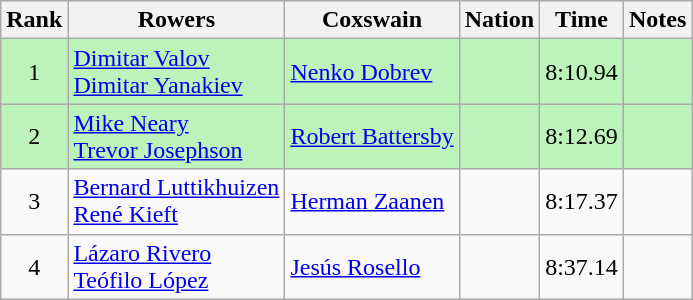<table class="wikitable sortable" style="text-align:center">
<tr>
<th>Rank</th>
<th>Rowers</th>
<th>Coxswain</th>
<th>Nation</th>
<th>Time</th>
<th>Notes</th>
</tr>
<tr bgcolor=bbf3bb>
<td>1</td>
<td align=left><a href='#'>Dimitar Valov</a><br><a href='#'>Dimitar Yanakiev</a></td>
<td align=left><a href='#'>Nenko Dobrev</a></td>
<td align=left></td>
<td>8:10.94</td>
<td></td>
</tr>
<tr bgcolor=bbf3bb>
<td>2</td>
<td align=left><a href='#'>Mike Neary</a><br><a href='#'>Trevor Josephson</a></td>
<td align=left><a href='#'>Robert Battersby</a></td>
<td align=left></td>
<td>8:12.69</td>
<td></td>
</tr>
<tr>
<td>3</td>
<td align=left><a href='#'>Bernard Luttikhuizen</a><br><a href='#'>René Kieft</a></td>
<td align=left><a href='#'>Herman Zaanen</a></td>
<td align=left></td>
<td>8:17.37</td>
<td></td>
</tr>
<tr>
<td>4</td>
<td align=left><a href='#'>Lázaro Rivero</a><br><a href='#'>Teófilo López</a></td>
<td align=left><a href='#'>Jesús Rosello</a></td>
<td align=left></td>
<td>8:37.14</td>
<td></td>
</tr>
</table>
